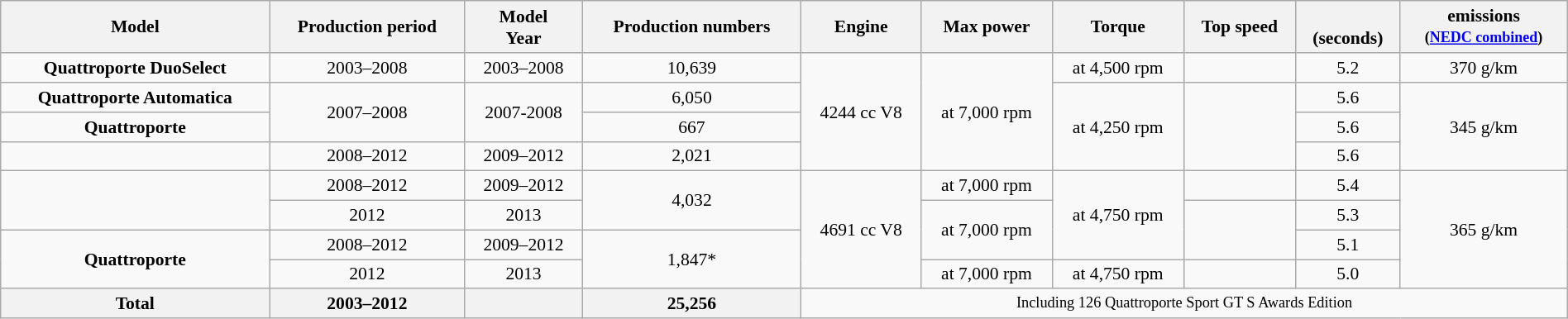<table class="wikitable"  style="width:100%; text-align:center; font-size:90%;">
<tr>
<th>Model</th>
<th>Production period</th>
<th>Model<br>Year</th>
<th>Production numbers</th>
<th>Engine</th>
<th>Max power</th>
<th>Torque</th>
<th>Top speed</th>
<th><br> (seconds)</th>
<th style="line-height:1.2em;"> emissions<br><small>(<a href='#'>NEDC combined</a>)</small></th>
</tr>
<tr>
<td><strong>Quattroporte DuoSelect</strong></td>
<td>2003–2008</td>
<td>2003–2008</td>
<td>10,639</td>
<td rowspan="4">4244 cc V8</td>
<td rowspan="4"> at 7,000 rpm</td>
<td> at 4,500 rpm</td>
<td></td>
<td>5.2</td>
<td>370 g/km</td>
</tr>
<tr>
<td><strong>Quattroporte Automatica</strong></td>
<td rowspan="2">2007–2008</td>
<td rowspan="2">2007-2008</td>
<td>6,050</td>
<td rowspan="3"> at 4,250 rpm</td>
<td rowspan="3"></td>
<td>5.6</td>
<td rowspan="3">345 g/km</td>
</tr>
<tr>
<td><strong>Quattroporte </strong></td>
<td>667</td>
<td>5.6</td>
</tr>
<tr>
<td></td>
<td>2008–2012</td>
<td>2009–2012</td>
<td>2,021</td>
<td>5.6</td>
</tr>
<tr>
<td rowspan=2></td>
<td>2008–2012</td>
<td>2009–2012</td>
<td rowspan="2">4,032</td>
<td rowspan="4">4691 cc V8</td>
<td> at 7,000 rpm</td>
<td rowspan="3"> at 4,750 rpm</td>
<td></td>
<td>5.4</td>
<td rowspan="4">365 g/km</td>
</tr>
<tr>
<td>2012</td>
<td>2013</td>
<td rowspan="2"> at 7,000 rpm</td>
<td rowspan="2"></td>
<td>5.3</td>
</tr>
<tr>
<td rowspan=2><strong>Quattroporte </strong></td>
<td>2008–2012</td>
<td>2009–2012</td>
<td rowspan="2">1,847*</td>
<td>5.1</td>
</tr>
<tr>
<td>2012</td>
<td>2013</td>
<td> at 7,000 rpm</td>
<td> at 4,750 rpm</td>
<td></td>
<td>5.0</td>
</tr>
<tr>
<th>Total</th>
<th>2003–2012</th>
<th></th>
<th>25,256</th>
<td colspan=6 style="font-size:85%"> Including 126 Quattroporte Sport GT S Awards Edition</td>
</tr>
</table>
